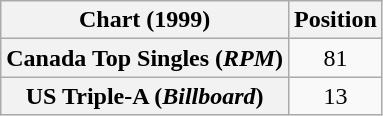<table class="wikitable plainrowheaders" style="text-align:center">
<tr>
<th scope="col">Chart (1999)</th>
<th scope="col">Position</th>
</tr>
<tr>
<th scope="row">Canada Top Singles (<em>RPM</em>)</th>
<td>81</td>
</tr>
<tr>
<th scope="row">US Triple-A (<em>Billboard</em>)</th>
<td>13</td>
</tr>
</table>
